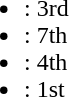<table border="0" cellpadding="2">
<tr valign="top">
<td><br><ul><li> :  3rd</li><li> : 7th</li><li> : 4th</li><li> :  1st</li></ul></td>
</tr>
</table>
